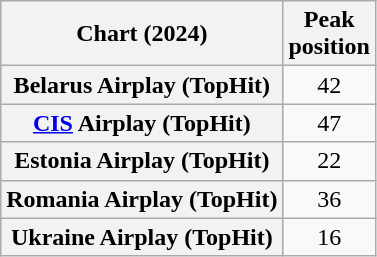<table class="wikitable sortable plainrowheaders" style="text-align:center">
<tr>
<th scope="col">Chart (2024)</th>
<th scope="col">Peak<br>position</th>
</tr>
<tr>
<th scope="row">Belarus Airplay (TopHit)</th>
<td>42</td>
</tr>
<tr>
<th scope="row"><a href='#'>CIS</a> Airplay (TopHit)</th>
<td>47</td>
</tr>
<tr>
<th scope="row">Estonia Airplay (TopHit)</th>
<td>22</td>
</tr>
<tr>
<th scope="row">Romania Airplay (TopHit)</th>
<td>36</td>
</tr>
<tr>
<th scope="row">Ukraine Airplay (TopHit)</th>
<td>16</td>
</tr>
</table>
